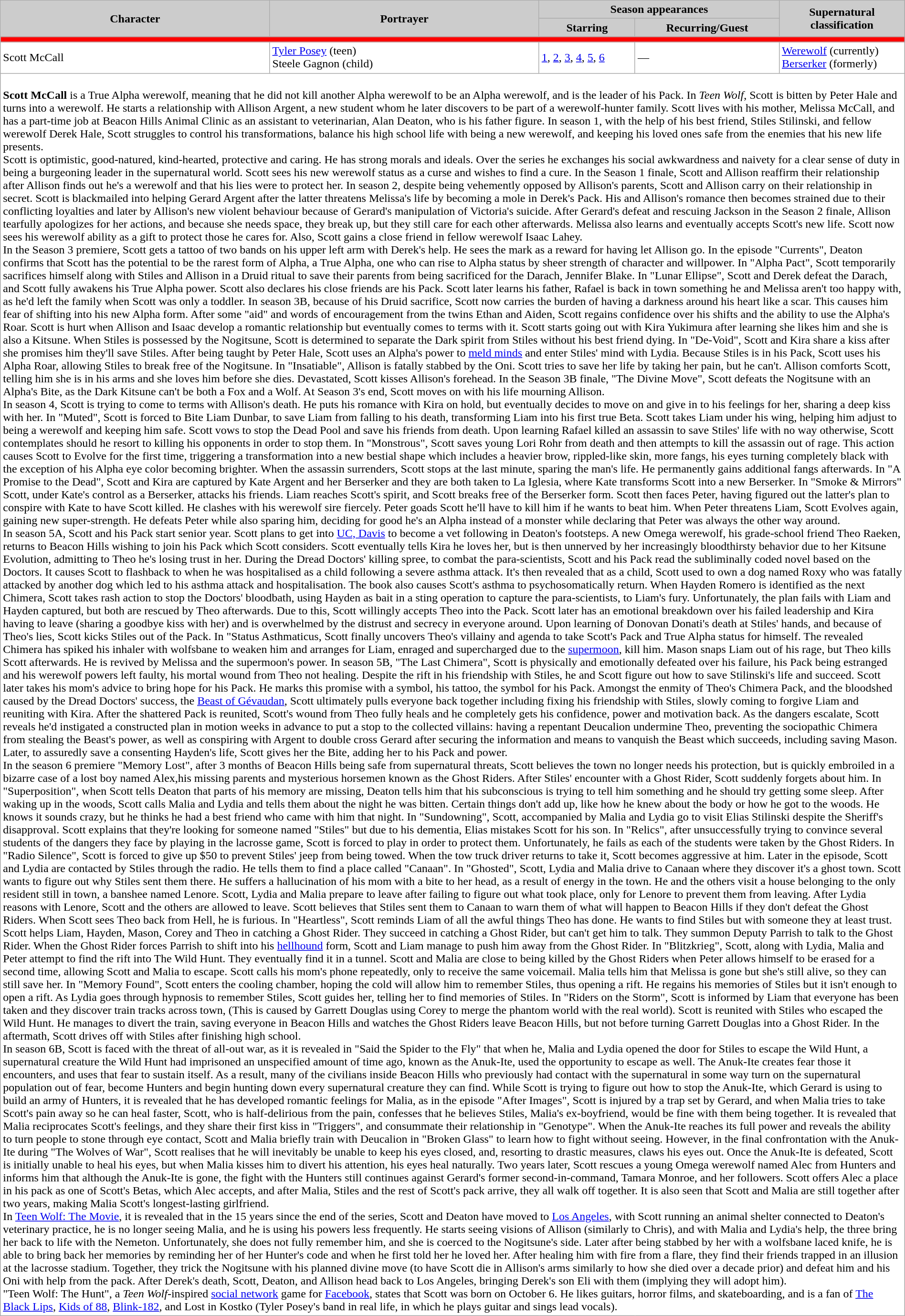<table class="wikitable sortable" style="width:100%; margin-right:auto; background:#fff;">
<tr style="color:black">
<th rowspan="2" style="background:#ccc; width:16%;">Character</th>
<th rowspan="2" style="background:#ccc; width:16%;">Portrayer</th>
<th colspan="2" style="background:#ccc; width:13%;">Season appearances</th>
<th rowspan="2" style="background:#ccc; width:7%;">Supernatural classification</th>
</tr>
<tr>
<th style="background:#ccc;">Starring</th>
<th style="background:#ccc;">Recurring/Guest</th>
</tr>
<tr>
<td colspan="5" style="background:red;"></td>
</tr>
<tr>
<td id="Scott">Scott McCall</td>
<td><a href='#'>Tyler Posey</a> (teen)<br>Steele Gagnon (child)</td>
<td><a href='#'>1</a>, <a href='#'>2</a>, <a href='#'>3</a>, <a href='#'>4</a>, <a href='#'>5</a>, <a href='#'>6</a></td>
<td>—</td>
<td><a href='#'>Werewolf</a> (currently)<br><a href='#'>Berserker</a> (formerly)</td>
</tr>
<tr>
<td colspan=5><br><strong>Scott McCall</strong> is a True Alpha werewolf, meaning that he did not kill another Alpha werewolf to be an Alpha werewolf, and is the leader of his Pack. In <em>Teen Wolf</em>, Scott is bitten by Peter Hale and turns into a werewolf. He starts a relationship with Allison Argent, a new student whom he later discovers to be part of a werewolf-hunter family. Scott lives with his mother, Melissa McCall, and has a part-time job at Beacon Hills Animal Clinic as an assistant to veterinarian, Alan Deaton, who is his father figure. In season 1, with the help of his best friend, Stiles Stilinski, and fellow werewolf Derek Hale, Scott struggles to control his transformations, balance his high school life with being a new werewolf, and keeping his loved ones safe from the enemies that his new life presents.<br>Scott is optimistic, good-natured, kind-hearted, protective and caring. He has strong morals and ideals. Over the series he exchanges his social awkwardness and naivety for a clear sense of duty in being a burgeoning leader in the supernatural world. Scott sees his new werewolf status as a curse and wishes to find a cure. In the Season 1 finale, Scott and Allison reaffirm their relationship after Allison finds out he's a werewolf and that his lies were to protect her. In season 2, despite being vehemently opposed by Allison's parents, Scott and Allison carry on their relationship in secret. Scott is blackmailed into helping Gerard Argent after the latter threatens Melissa's life by becoming a mole in Derek's Pack. His and Allison's romance then becomes strained due to their conflicting loyalties and later by Allison's new violent behaviour because of Gerard's manipulation of Victoria's suicide. After Gerard's defeat and rescuing Jackson in the Season 2 finale, Allison tearfully apologizes for her actions, and because she needs space, they break up, but they still care for each other afterwards. Melissa also learns and eventually accepts Scott's new life. Scott now sees his werewolf ability as a gift to protect those he cares for. Also, Scott gains a close friend in fellow werewolf Isaac Lahey.<br>In the Season 3 premiere, Scott gets a tattoo of two bands on his upper left arm with Derek's help. He sees the mark as a reward for having let Allison go. In the episode "Currents", Deaton confirms that Scott has the potential to be the rarest form of Alpha, a True Alpha, one who can rise to Alpha status by sheer strength of character and willpower. In "Alpha Pact", Scott temporarily sacrifices himself along with Stiles and Allison in a Druid ritual to save their parents from being sacrificed for the Darach, Jennifer Blake. In "Lunar Ellipse", Scott and Derek defeat the Darach, and Scott fully awakens his True Alpha power. Scott also declares his close friends are his Pack. Scott later learns his father, Rafael is back in town something he and Melissa aren't too happy with, as he'd left the family when Scott was only a toddler. In season 3B, because of his Druid sacrifice, Scott now carries the burden of having a darkness around his heart like a scar. This causes him fear of shifting into his new Alpha form. After some "aid" and words of encouragement from the twins Ethan and Aiden, Scott regains confidence over his shifts and the ability to use the Alpha's Roar. Scott is hurt when Allison and Isaac develop a romantic relationship but eventually comes to terms with it. Scott starts going out with Kira Yukimura after learning she likes him and she is also a Kitsune. When Stiles is possessed by the Nogitsune, Scott is determined to separate the Dark spirit from Stiles without his best friend dying. In "De-Void", Scott and Kira share a kiss after she promises him they'll save Stiles. After being taught by Peter Hale, Scott uses an Alpha's power to <a href='#'>meld minds</a> and enter Stiles' mind with Lydia. Because Stiles is in his Pack, Scott uses his Alpha Roar, allowing Stiles to break free of the Nogitsune. In "Insatiable", Allison is fatally stabbed by the Oni. Scott tries to save her life by taking her pain, but he can't. Allison comforts Scott, telling him she is in his arms and she loves him before she dies. Devastated, Scott kisses Allison's forehead. In the Season 3B finale, "The Divine Move", Scott defeats the Nogitsune with an Alpha's Bite, as the Dark Kitsune can't be both a Fox and a Wolf. At Season 3's end, Scott moves on with his life mourning Allison.<br>In season 4, Scott is trying to come to terms with Allison's death. He puts his romance with Kira on hold, but eventually decides to move on and give in to his feelings for her, sharing a deep kiss with her. In "Muted", Scott is forced to Bite Liam Dunbar, to save Liam from falling to his death, transforming Liam into his first true Beta. Scott takes Liam under his wing, helping him adjust to being a werewolf and keeping him safe. Scott vows to stop the Dead Pool and save his friends from death. Upon learning Rafael killed an assassin to save Stiles' life with no way otherwise, Scott contemplates should he resort to killing his opponents in order to stop them. In "Monstrous", Scott saves young Lori Rohr from death and then attempts to kill the assassin out of rage. This action causes Scott to Evolve for the first time, triggering a transformation into a new bestial shape which includes a heavier brow, rippled-like skin, more fangs, his eyes turning completely black with the exception of his Alpha eye color becoming brighter. When the assassin surrenders, Scott stops at the last minute, sparing the man's life. He permanently gains additional fangs afterwards. In "A Promise to the Dead", Scott and Kira are captured by Kate Argent and her Berserker and they are both taken to La Iglesia, where Kate transforms Scott into a new Berserker. In "Smoke & Mirrors" Scott, under Kate's control as a Berserker, attacks his friends. Liam reaches Scott's spirit, and Scott breaks free of the Berserker form. Scott then faces Peter, having figured out the latter's plan to conspire with Kate to have Scott killed. He clashes with his werewolf sire fiercely. Peter goads Scott he'll have to kill him if he wants to beat him. When Peter threatens Liam, Scott Evolves again, gaining new super-strength. He defeats Peter while also sparing him, deciding for good he's an Alpha instead of a monster while declaring that Peter was always the other way around.<br>In season 5A, Scott and his Pack start senior year. Scott plans to get into <a href='#'>UC, Davis</a> to become a vet following in Deaton's footsteps. A new Omega werewolf, his grade-school friend Theo Raeken, returns to Beacon Hills wishing to join his Pack which Scott considers. Scott eventually tells Kira he loves her, but is then unnerved by her increasingly bloodthirsty behavior due to her Kitsune Evolution, admitting to Theo he's losing trust in her. During the Dread Doctors' killing spree, to combat the para-scientists, Scott and his Pack read the subliminally coded novel based on the Doctors. It causes Scott to flashback to when he was hospitalised as a child following a severe asthma attack. It's then revealed that as a child, Scott used to own a dog named Roxy who was fatally attacked by another dog which led to his asthma attack and hospitalisation. The book also causes Scott's asthma to psychosomatically return. When Hayden Romero is identified as the next Chimera, Scott takes rash action to stop the Doctors' bloodbath, using Hayden as bait in a sting operation to capture the para-scientists, to Liam's fury. Unfortunately, the plan fails with Liam and Hayden captured, but both are rescued by Theo afterwards. Due to this, Scott willingly accepts Theo into the Pack. Scott later has an emotional breakdown over his failed leadership and Kira having to leave (sharing a goodbye kiss with her) and is overwhelmed by the distrust and secrecy in everyone around. Upon learning of Donovan Donati's death at Stiles' hands, and because of Theo's lies, Scott kicks Stiles out of the Pack. In "Status Asthmaticus, Scott finally uncovers Theo's villainy and agenda to take Scott's Pack and True Alpha status for himself. The revealed Chimera has spiked his inhaler with wolfsbane to weaken him and arranges for Liam, enraged and supercharged due to the <a href='#'>supermoon</a>, kill him. Mason snaps Liam out of his rage, but Theo kills Scott afterwards. He is revived by Melissa and the supermoon's power. In season 5B, "The Last Chimera", Scott is physically and emotionally defeated over his failure, his Pack being estranged and his werewolf powers left faulty, his mortal wound from Theo not healing. Despite the rift in his friendship with Stiles, he and Scott figure out how to save Stilinski's life and succeed. Scott later takes his mom's advice to bring hope for his Pack. He marks this promise with a symbol, his tattoo, the symbol for his Pack. Amongst the enmity of Theo's Chimera Pack, and the bloodshed caused by the Dread Doctors' success, the <a href='#'>Beast of Gévaudan</a>, Scott ultimately pulls everyone back together including fixing his friendship with Stiles, slowly coming to forgive Liam and reuniting with Kira. After the shattered Pack is reunited, Scott's wound from Theo fully heals and he completely gets his confidence, power and motivation back. As the dangers escalate, Scott reveals he'd instigated a constructed plan in motion weeks in advance to put a stop to the collected villains: having a repentant Deucalion undermine Theo, preventing the sociopathic Chimera from stealing the Beast's power, as well as conspiring with Argent to double cross Gerard after securing the information and means to vanquish the Beast which succeeds, including saving Mason. Later, to assuredly save a consenting Hayden's life, Scott gives her the Bite, adding her to his Pack and power.<br>In the season 6 premiere "Memory Lost", after 3 months of Beacon Hills being safe from supernatural threats, Scott believes the town no longer needs his protection, but is quickly embroiled in a bizarre case of a lost boy named Alex,his missing parents and mysterious horsemen known as the Ghost Riders. After Stiles' encounter with a Ghost Rider, Scott suddenly forgets about him. In "Superposition", when Scott tells Deaton that parts of his memory are missing, Deaton tells him that his subconscious is trying to tell him something and he should try getting some sleep. After waking up in the woods, Scott calls Malia and Lydia and tells them about the night he was bitten. Certain things don't add up, like how he knew about the body or how he got to the woods. He knows it sounds crazy, but he thinks he had a best friend who came with him that night. In "Sundowning", Scott, accompanied by Malia and Lydia go to visit Elias Stilinski despite the Sheriff's disapproval. Scott explains that they're looking for someone named "Stiles" but due to his dementia, Elias mistakes Scott for his son. In "Relics", after unsuccessfully trying to convince several students of the dangers they face by playing in the lacrosse game, Scott is forced to play in order to protect them. Unfortunately, he fails as each of the students were taken by the Ghost Riders. In "Radio Silence", Scott is forced to give up $50 to prevent Stiles' jeep from being towed. When the tow truck driver returns to take it, Scott becomes aggressive at him. Later in the episode, Scott and Lydia are contacted by Stiles through the radio. He tells them to find a place called "Canaan". In "Ghosted", Scott, Lydia and Malia drive to Canaan where they discover it's a ghost town. Scott wants to figure out why Stiles sent them there. He suffers a hallucination of his mom with a bite to her head, as a result of energy in the town. He and the others visit a house belonging to the only resident still in town, a banshee named Lenore. Scott, Lydia and Malia prepare to leave after failing to figure out what took place, only for Lenore to prevent them from leaving. After Lydia reasons with Lenore, Scott and the others are allowed to leave. Scott believes that Stiles sent them to Canaan to warn them of what will happen to Beacon Hills if they don't defeat the Ghost Riders. When Scott sees Theo back from Hell, he is furious. In "Heartless", Scott reminds Liam of all the awful things Theo has done. He wants to find Stiles but with someone they at least trust. Scott helps Liam, Hayden, Mason, Corey and Theo in catching a Ghost Rider. They succeed in catching a Ghost Rider, but can't get him to talk. They summon Deputy Parrish to talk to the Ghost Rider. When the Ghost Rider forces Parrish to shift into his <a href='#'>hellhound</a> form, Scott and Liam manage to push him away from the Ghost Rider. In "Blitzkrieg", Scott, along with Lydia, Malia and Peter attempt to find the rift into The Wild Hunt. They eventually find it in a tunnel. Scott and Malia are close to being killed by the Ghost Riders when Peter allows himself to be erased for a second time, allowing Scott and Malia to escape. Scott calls his mom's phone repeatedly, only to receive the same voicemail. Malia tells him that Melissa is gone but she's still alive, so they can still save her. In "Memory Found", Scott enters the cooling chamber, hoping the cold will allow him to remember Stiles, thus opening a rift. He regains his memories of Stiles but it isn't enough to open a rift. As Lydia goes through hypnosis to remember Stiles, Scott guides her, telling her to find memories of Stiles. In "Riders on the Storm", Scott is informed by Liam that everyone has been taken and they discover train tracks across town, (This is caused by Garrett Douglas using Corey to merge the phantom world with the real world). Scott is reunited with Stiles who escaped the Wild Hunt. He manages to divert the train, saving everyone in Beacon Hills and watches the Ghost Riders leave Beacon Hills, but not before turning Garrett Douglas into a Ghost Rider. In the aftermath, Scott drives off with Stiles after finishing high school.<br>In season 6B, Scott is faced with the threat of all-out war, as it is revealed in "Said the Spider to the Fly" that when he, Malia and Lydia opened the door for Stiles to escape the Wild Hunt, a supernatural creature the Wild Hunt had imprisoned an unspecified amount of time ago, known as the Anuk-Ite, used the opportunity to escape as well. The Anuk-Ite creates fear those it encounters, and uses that fear to sustain itself. As a result, many of the civilians inside Beacon Hills who previously had contact with the supernatural in some way turn on the supernatural population out of fear, become Hunters and begin hunting down every supernatural creature they can find. While Scott is trying to figure out how to stop the Anuk-Ite, which Gerard is using to build an army of Hunters, it is revealed that he has developed romantic feelings for Malia, as in the episode "After Images", Scott is injured by a trap set by Gerard, and when Malia tries to take Scott's pain away so he can heal faster, Scott, who is half-delirious from the pain, confesses that he believes Stiles, Malia's ex-boyfriend, would be fine with them being together. It is revealed that Malia reciprocates Scott's feelings, and they share their first kiss in "Triggers", and consummate their relationship in "Genotype". When the Anuk-Ite reaches its full power and reveals the ability to turn people to stone through eye contact, Scott and Malia briefly train with Deucalion in "Broken Glass" to learn how to fight without seeing. However, in the final confrontation with the Anuk-Ite during "The Wolves of War", Scott realises that he will inevitably be unable to keep his eyes closed, and, resorting to drastic measures, claws his eyes out. Once the Anuk-Ite is defeated, Scott is initially unable to heal his eyes, but when Malia kisses him to divert his attention, his eyes heal naturally. Two years later, Scott rescues a young Omega werewolf named Alec from Hunters and informs him that although the Anuk-Ite is gone, the fight with the Hunters still continues against Gerard's former second-in-command, Tamara Monroe, and her followers. Scott offers Alec a place in his pack as one of Scott's Betas, which Alec accepts, and after Malia, Stiles and the rest of Scott's pack arrive, they all walk off together. It is also seen that Scott and Malia are still together after two years, making Malia Scott's longest-lasting girlfriend.<br>In <a href='#'>Teen Wolf: The Movie</a>, it is revealed that in the 15 years since the end of the series, Scott and Deaton have moved to <a href='#'>Los Angeles</a>, with Scott running an animal shelter connected to Deaton's veterinary practice, he is no longer seeing Malia, and he is using his powers less frequently.  He starts seeing visions of Allison (similarly to Chris), and with Malia and Lydia's help, the three bring her back to life with the Nemeton. Unfortunately, she does not fully remember him, and she is coerced to the Nogitsune's side. Later after being stabbed by her with a wolfsbane laced knife, he is able to bring back her memories by reminding her of her Hunter's code and when he first told her he loved her. After healing him with fire from a flare, they find their friends trapped in an illusion at the lacrosse stadium. Together, they trick the Nogitsune with his planned divine move (to have Scott die in Allison's arms similarly to how she died over a decade prior) and defeat him and his Oni with help from the pack. After Derek's death, Scott, Deaton, and Allison head back to Los Angeles, bringing Derek's son Eli with them (implying they will adopt him).<br>"Teen Wolf: The Hunt", a <em>Teen Wolf</em>-inspired <a href='#'>social network</a> game for <a href='#'>Facebook</a>, states that Scott was born on October 6. He likes guitars, horror films, and skateboarding, and is a fan of <a href='#'>The Black Lips</a>, <a href='#'>Kids of 88</a>, <a href='#'>Blink-182</a>, and Lost in Kostko (Tyler Posey's band in real life, in which he plays guitar and sings lead vocals).</td>
</tr>
</table>
